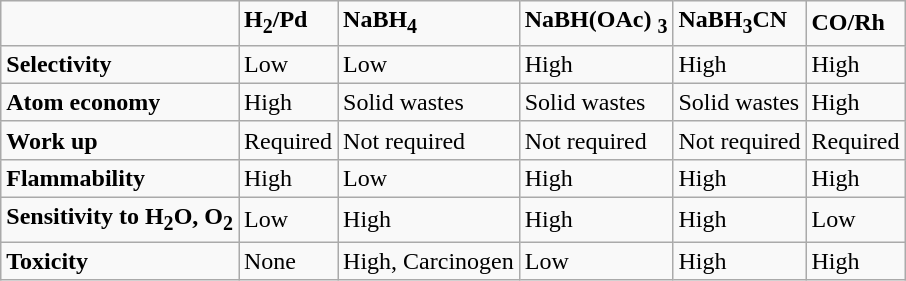<table class="wikitable">
<tr>
<td></td>
<td><strong>H<sub>2</sub>/Pd</strong></td>
<td><strong>NaBH<sub>4</sub></strong></td>
<td><strong>NaBH(OAc) <sub>3</sub></strong></td>
<td><strong>NaBH<sub>3</sub>CN</strong></td>
<td><strong>CO/Rh</strong></td>
</tr>
<tr>
<td><strong>Selectivity</strong></td>
<td>Low</td>
<td>Low</td>
<td>High</td>
<td>High</td>
<td>High</td>
</tr>
<tr>
<td><strong>Atom economy</strong></td>
<td>High</td>
<td>Solid wastes</td>
<td>Solid wastes</td>
<td>Solid wastes</td>
<td>High</td>
</tr>
<tr>
<td><strong>Work up</strong></td>
<td>Required</td>
<td>Not required</td>
<td>Not required</td>
<td>Not required</td>
<td>Required</td>
</tr>
<tr>
<td><strong>Flammability</strong></td>
<td>High</td>
<td>Low</td>
<td>High</td>
<td>High</td>
<td>High</td>
</tr>
<tr>
<td><strong>Sensitivity to H<sub>2</sub>O, O<sub>2</sub></strong></td>
<td>Low</td>
<td>High</td>
<td>High</td>
<td>High</td>
<td>Low</td>
</tr>
<tr>
<td><strong>Toxicity</strong></td>
<td>None</td>
<td>High, Carcinogen</td>
<td>Low</td>
<td>High</td>
<td>High</td>
</tr>
</table>
